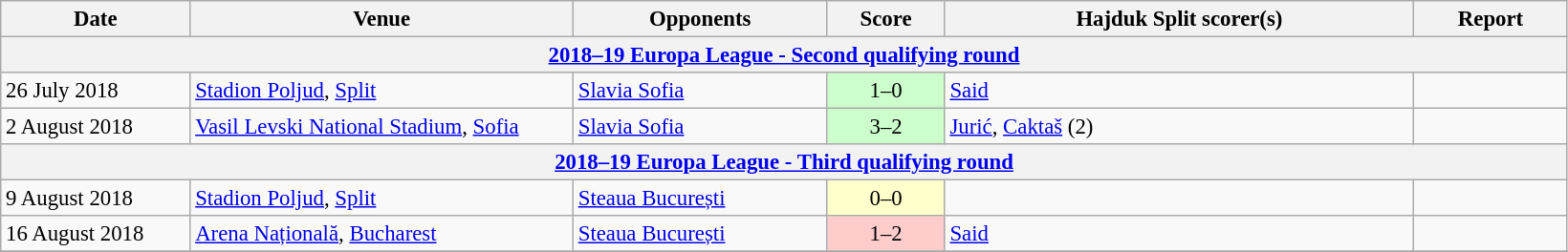<table class="wikitable" style="font-size:95%;">
<tr>
<th width=125>Date</th>
<th width=260>Venue</th>
<th width=170>Opponents</th>
<th width= 75>Score</th>
<th width=320>Hajduk Split scorer(s)</th>
<th width=100>Report</th>
</tr>
<tr>
<th colspan=7><a href='#'>2018–19 Europa League - Second qualifying round</a></th>
</tr>
<tr>
<td>26 July 2018</td>
<td><a href='#'>Stadion Poljud</a>, <a href='#'>Split</a></td>
<td> <a href='#'>Slavia Sofia</a></td>
<td align=center bgcolor=#CCFFCC>1–0</td>
<td><a href='#'>Said</a></td>
<td></td>
</tr>
<tr>
<td>2 August 2018</td>
<td><a href='#'>Vasil Levski National Stadium</a>, <a href='#'>Sofia</a></td>
<td> <a href='#'>Slavia Sofia</a></td>
<td align=center bgcolor=#CCFFCC>3–2</td>
<td><a href='#'>Jurić</a>, <a href='#'>Caktaš</a> (2)</td>
<td></td>
</tr>
<tr>
<th colspan=7><a href='#'>2018–19 Europa League - Third qualifying round</a></th>
</tr>
<tr>
<td>9 August 2018</td>
<td><a href='#'>Stadion Poljud</a>, <a href='#'>Split</a></td>
<td> <a href='#'>Steaua București</a></td>
<td align=center bgcolor=#FFFFCC>0–0</td>
<td></td>
<td></td>
</tr>
<tr>
<td>16 August 2018</td>
<td><a href='#'>Arena Națională</a>, <a href='#'>Bucharest</a></td>
<td> <a href='#'>Steaua București</a></td>
<td align=center bgcolor=#FFCCCC>1–2</td>
<td><a href='#'>Said</a></td>
<td></td>
</tr>
<tr>
</tr>
</table>
